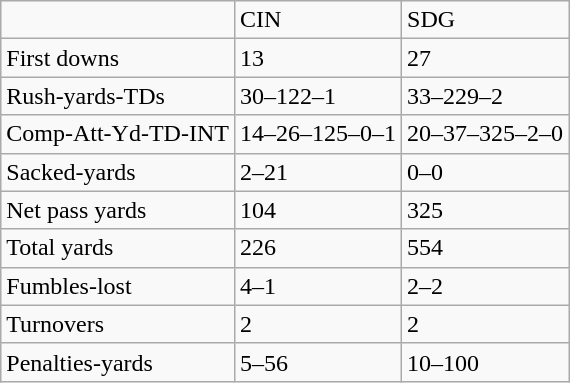<table class="wikitable">
<tr>
<td></td>
<td>CIN</td>
<td>SDG</td>
</tr>
<tr>
<td>First downs</td>
<td>13</td>
<td>27</td>
</tr>
<tr>
<td>Rush-yards-TDs</td>
<td>30–122–1</td>
<td>33–229–2</td>
</tr>
<tr>
<td>Comp-Att-Yd-TD-INT</td>
<td>14–26–125–0–1</td>
<td>20–37–325–2–0</td>
</tr>
<tr>
<td>Sacked-yards</td>
<td>2–21</td>
<td>0–0</td>
</tr>
<tr>
<td>Net pass yards</td>
<td>104</td>
<td>325</td>
</tr>
<tr>
<td>Total yards</td>
<td>226</td>
<td>554</td>
</tr>
<tr>
<td>Fumbles-lost</td>
<td>4–1</td>
<td>2–2</td>
</tr>
<tr>
<td>Turnovers</td>
<td>2</td>
<td>2</td>
</tr>
<tr>
<td>Penalties-yards</td>
<td>5–56</td>
<td>10–100</td>
</tr>
</table>
